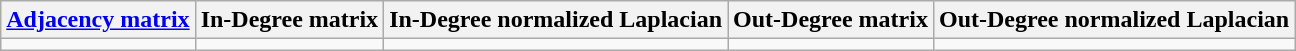<table class="wikitable">
<tr>
<th><a href='#'>Adjacency matrix</a></th>
<th>In-Degree matrix</th>
<th>In-Degree normalized Laplacian</th>
<th>Out-Degree matrix</th>
<th>Out-Degree normalized Laplacian</th>
</tr>
<tr>
<td></td>
<td></td>
<td></td>
<td></td>
<td></td>
</tr>
</table>
